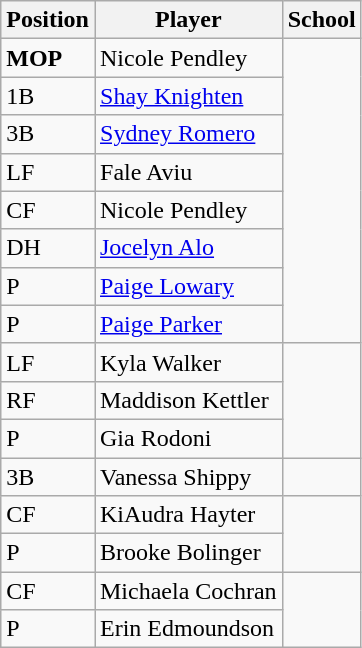<table class="wikitable">
<tr>
<th>Position</th>
<th>Player</th>
<th>School</th>
</tr>
<tr>
<td><strong>MOP</strong></td>
<td>Nicole Pendley</td>
<td rowspan="8"></td>
</tr>
<tr>
<td>1B</td>
<td><a href='#'>Shay Knighten</a></td>
</tr>
<tr>
<td>3B</td>
<td><a href='#'>Sydney Romero</a></td>
</tr>
<tr>
<td>LF</td>
<td>Fale Aviu</td>
</tr>
<tr>
<td>CF</td>
<td>Nicole Pendley</td>
</tr>
<tr>
<td>DH</td>
<td><a href='#'>Jocelyn Alo</a></td>
</tr>
<tr>
<td>P</td>
<td><a href='#'>Paige Lowary</a></td>
</tr>
<tr>
<td>P</td>
<td><a href='#'>Paige Parker</a></td>
</tr>
<tr>
<td>LF</td>
<td>Kyla Walker</td>
<td rowspan="3"></td>
</tr>
<tr>
<td>RF</td>
<td>Maddison Kettler</td>
</tr>
<tr>
<td>P</td>
<td>Gia Rodoni</td>
</tr>
<tr>
<td>3B</td>
<td>Vanessa Shippy</td>
<td></td>
</tr>
<tr>
<td>CF</td>
<td>KiAudra Hayter</td>
<td rowspan="2"></td>
</tr>
<tr>
<td>P</td>
<td>Brooke Bolinger</td>
</tr>
<tr>
<td>CF</td>
<td>Michaela Cochran</td>
<td rowspan="2"></td>
</tr>
<tr>
<td>P</td>
<td>Erin Edmoundson</td>
</tr>
</table>
